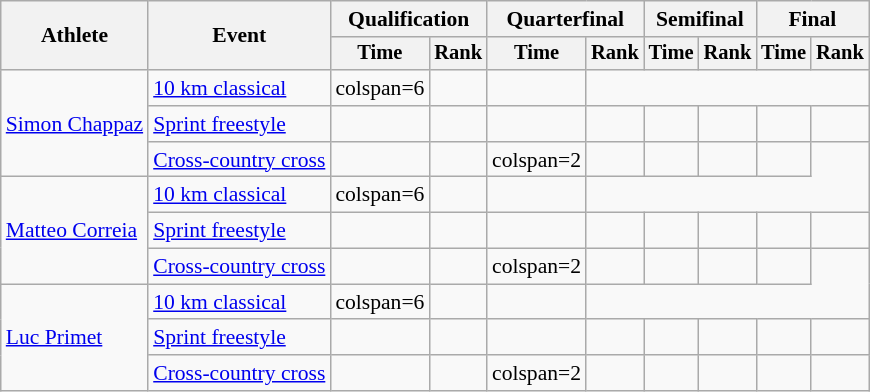<table class="wikitable" style="font-size:90%; text-align:center;">
<tr>
<th rowspan=2>Athlete</th>
<th rowspan=2>Event</th>
<th colspan=2>Qualification</th>
<th colspan=2>Quarterfinal</th>
<th colspan=2>Semifinal</th>
<th colspan=2>Final</th>
</tr>
<tr style="font-size:95%">
<th>Time</th>
<th>Rank</th>
<th>Time</th>
<th>Rank</th>
<th>Time</th>
<th>Rank</th>
<th>Time</th>
<th>Rank</th>
</tr>
<tr>
<td align=left rowspan=3><a href='#'>Simon Chappaz</a></td>
<td align=left><a href='#'>10 km classical</a></td>
<td>colspan=6 </td>
<td></td>
<td></td>
</tr>
<tr>
<td align=left><a href='#'>Sprint freestyle</a></td>
<td></td>
<td></td>
<td></td>
<td></td>
<td></td>
<td></td>
<td></td>
<td></td>
</tr>
<tr>
<td align=left><a href='#'>Cross-country cross</a></td>
<td></td>
<td></td>
<td>colspan=2 </td>
<td></td>
<td></td>
<td></td>
<td></td>
</tr>
<tr>
<td align=left rowspan=3><a href='#'>Matteo Correia</a></td>
<td align=left><a href='#'>10 km classical</a></td>
<td>colspan=6 </td>
<td></td>
<td></td>
</tr>
<tr>
<td align=left><a href='#'>Sprint freestyle</a></td>
<td></td>
<td></td>
<td></td>
<td></td>
<td></td>
<td></td>
<td></td>
<td></td>
</tr>
<tr>
<td align=left><a href='#'>Cross-country cross</a></td>
<td></td>
<td></td>
<td>colspan=2 </td>
<td></td>
<td></td>
<td></td>
<td></td>
</tr>
<tr>
<td align=left rowspan=3><a href='#'>Luc Primet</a></td>
<td align=left><a href='#'>10 km classical</a></td>
<td>colspan=6 </td>
<td></td>
<td></td>
</tr>
<tr>
<td align=left><a href='#'>Sprint freestyle</a></td>
<td></td>
<td></td>
<td></td>
<td></td>
<td></td>
<td></td>
<td></td>
<td></td>
</tr>
<tr>
<td align=left><a href='#'>Cross-country cross</a></td>
<td></td>
<td></td>
<td>colspan=2 </td>
<td></td>
<td></td>
<td></td>
<td></td>
</tr>
</table>
